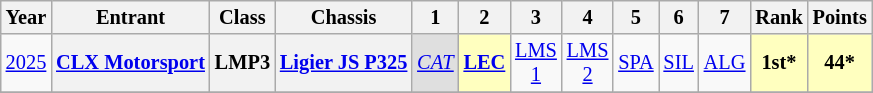<table class="wikitable" style="text-align:center; font-size:85%">
<tr>
<th>Year</th>
<th>Entrant</th>
<th>Class</th>
<th>Chassis</th>
<th>1</th>
<th>2</th>
<th>3</th>
<th>4</th>
<th>5</th>
<th>6</th>
<th>7</th>
<th>Rank</th>
<th>Points</th>
</tr>
<tr>
<td><a href='#'>2025</a></td>
<th nowrap><a href='#'>CLX Motorsport</a></th>
<th>LMP3</th>
<th nowrap><a href='#'>Ligier JS P325</a></th>
<td style="background:#DFDFDF;"><em><a href='#'>CAT</a></em><br></td>
<td style="background:#FFFFBF;"><strong><a href='#'>LEC</a></strong><br></td>
<td><a href='#'>LMS<br>1</a></td>
<td><a href='#'>LMS<br>2</a></td>
<td><a href='#'>SPA</a></td>
<td><a href='#'>SIL</a></td>
<td><a href='#'>ALG</a></td>
<th style="background:#FFFFBF;">1st*</th>
<th style="background:#FFFFBF;">44*</th>
</tr>
<tr>
</tr>
</table>
